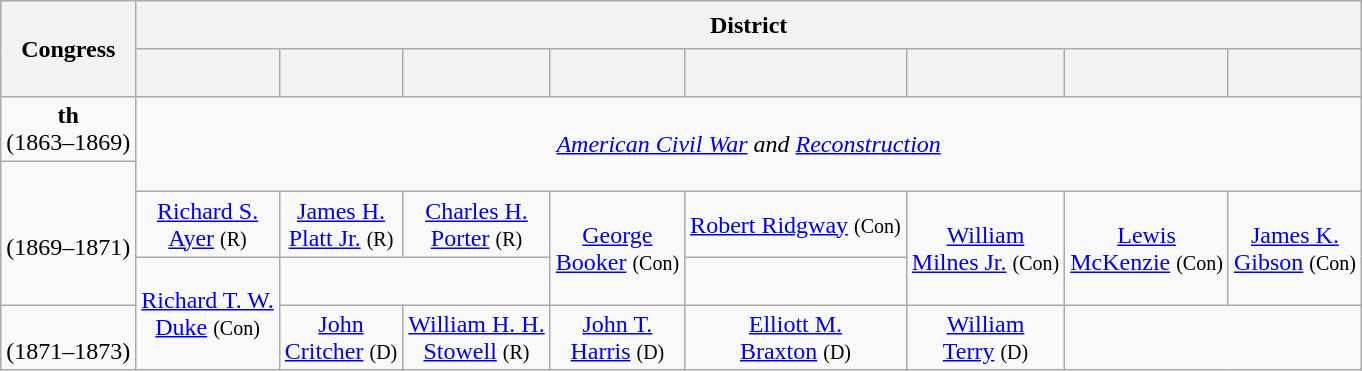<table class=wikitable style="text-align:center">
<tr style="height:2em">
<th rowspan=2>Congress</th>
<th colspan=8>District</th>
</tr>
<tr style="height:2em">
<th></th>
<th></th>
<th></th>
<th></th>
<th></th>
<th></th>
<th></th>
<th></th>
</tr>
<tr style="height:2em">
<td><strong>th</strong><br>(1863–1869)</td>
<td rowspan=2 colspan=8><em><a href='#'>American Civil War</a> and <a href='#'>Reconstruction</a></em></td>
</tr>
<tr style="height:1.25em">
<td rowspan=3><strong></strong><br>(1869–1871)</td>
</tr>
<tr style="height:2em">
<td><a href='#'>Richard S.<br>Ayer</a> <small>(R)</small></td>
<td><a href='#'>James H.<br>Platt Jr.</a> <small>(R)</small></td>
<td><a href='#'>Charles H.<br>Porter</a> <small>(R)</small></td>
<td rowspan=2 ><a href='#'>George<br>Booker</a> <small>(Con)</small></td>
<td><a href='#'>Robert Ridgway</a> <small>(Con)</small></td>
<td rowspan=2 ><a href='#'>William<br>Milnes Jr.</a> <small>(Con)</small></td>
<td rowspan=2 ><a href='#'>Lewis<br>McKenzie</a> <small>(Con)</small></td>
<td rowspan=2 ><a href='#'>James K.<br>Gibson</a> <small>(Con)</small></td>
</tr>
<tr style="height:2em">
<td rowspan=2 ><a href='#'>Richard T. W.<br>Duke</a> <small>(Con)</small></td>
</tr>
<tr style="height:2em">
<td><strong></strong><br>(1871–1873)</td>
<td><a href='#'>John<br>Critcher</a> <small>(D)</small></td>
<td><a href='#'>William H. H.<br>Stowell</a> <small>(R)</small></td>
<td><a href='#'>John T.<br>Harris</a> <small>(D)</small></td>
<td><a href='#'>Elliott M.<br>Braxton</a> <small>(D)</small></td>
<td><a href='#'>William<br>Terry</a> <small>(D)</small></td>
</tr>
</table>
